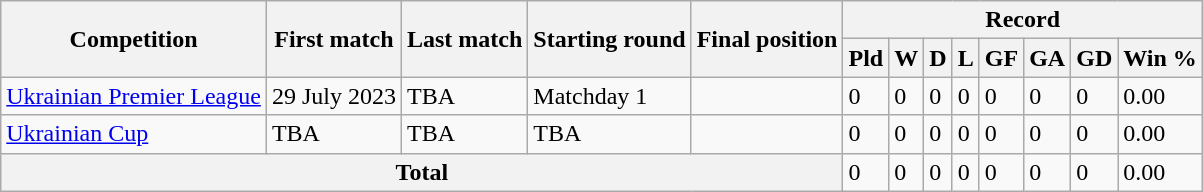<table class="wikitable">
<tr>
<th rowspan="2">Competition</th>
<th rowspan="2">First match</th>
<th rowspan="2">Last match</th>
<th rowspan="2">Starting round</th>
<th rowspan="2">Final position</th>
<th colspan="8">Record</th>
</tr>
<tr>
<th><abbr>Pld</abbr></th>
<th><abbr>W</abbr></th>
<th><abbr>D</abbr></th>
<th><abbr>L</abbr></th>
<th><abbr>GF</abbr></th>
<th><abbr>GA</abbr></th>
<th><abbr>GD</abbr></th>
<th><abbr>Win %</abbr></th>
</tr>
<tr>
<td><a href='#'>Ukrainian Premier League</a></td>
<td>29 July 2023</td>
<td>TBA</td>
<td>Matchday 1</td>
<td></td>
<td>0</td>
<td>0</td>
<td>0</td>
<td>0</td>
<td>0</td>
<td>0</td>
<td>0</td>
<td>0.00</td>
</tr>
<tr>
<td><a href='#'>Ukrainian Cup</a></td>
<td>TBA</td>
<td>TBA</td>
<td>TBA</td>
<td></td>
<td>0</td>
<td>0</td>
<td>0</td>
<td>0</td>
<td>0</td>
<td>0</td>
<td>0</td>
<td>0.00</td>
</tr>
<tr>
<th colspan="5">Total</th>
<td>0</td>
<td>0</td>
<td>0</td>
<td>0</td>
<td>0</td>
<td>0</td>
<td>0</td>
<td>0.00</td>
</tr>
</table>
